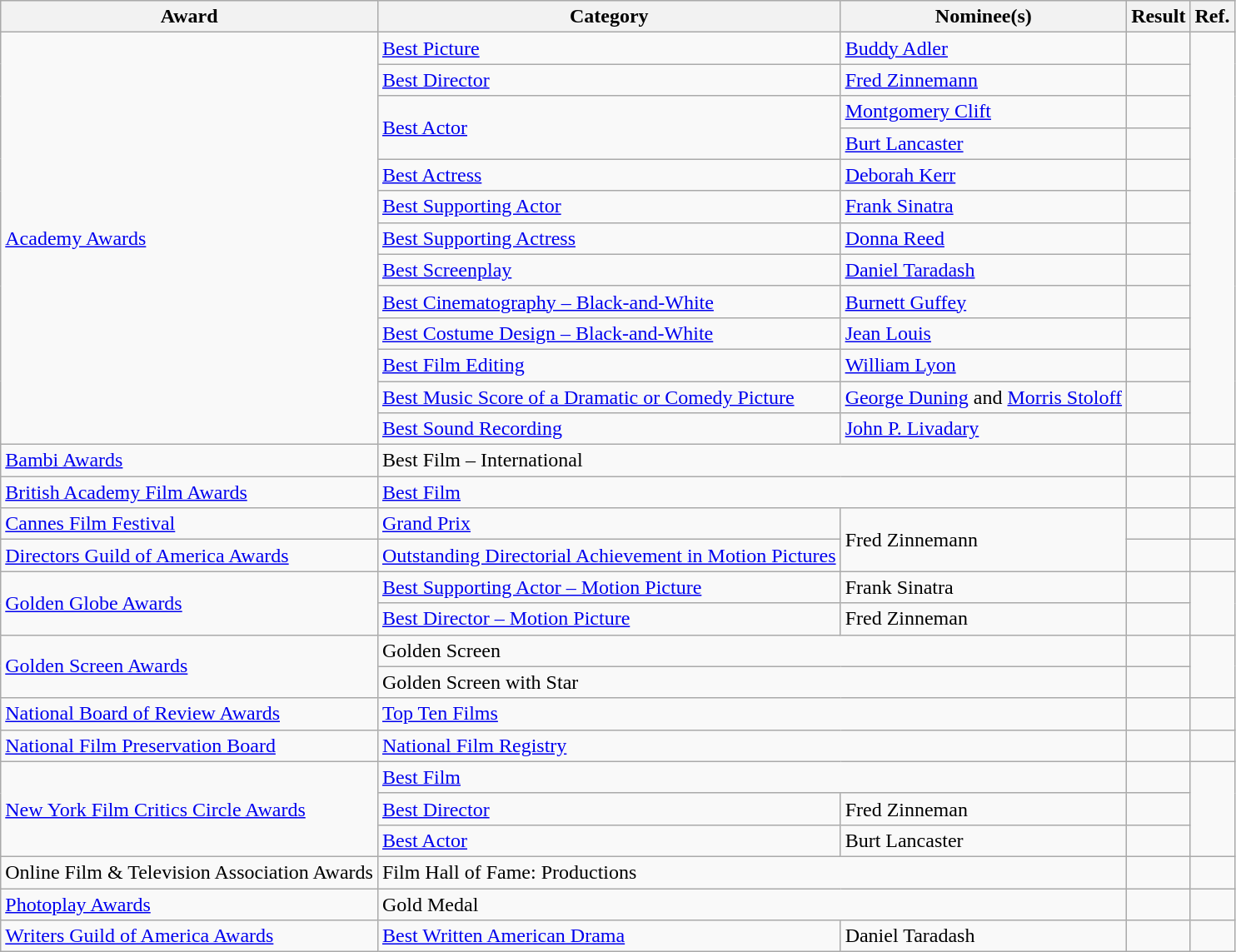<table class="wikitable plainrowheaders">
<tr>
<th>Award</th>
<th>Category</th>
<th>Nominee(s)</th>
<th>Result</th>
<th>Ref.</th>
</tr>
<tr>
<td rowspan="13"><a href='#'>Academy Awards</a></td>
<td><a href='#'>Best Picture</a></td>
<td><a href='#'>Buddy Adler</a></td>
<td></td>
<td align="center" rowspan="13"></td>
</tr>
<tr>
<td><a href='#'>Best Director</a></td>
<td><a href='#'>Fred Zinnemann</a></td>
<td></td>
</tr>
<tr>
<td rowspan="2"><a href='#'>Best Actor</a></td>
<td><a href='#'>Montgomery Clift</a></td>
<td></td>
</tr>
<tr>
<td><a href='#'>Burt Lancaster</a></td>
<td></td>
</tr>
<tr>
<td><a href='#'>Best Actress</a></td>
<td><a href='#'>Deborah Kerr</a></td>
<td></td>
</tr>
<tr>
<td><a href='#'>Best Supporting Actor</a></td>
<td><a href='#'>Frank Sinatra</a></td>
<td></td>
</tr>
<tr>
<td><a href='#'>Best Supporting Actress</a></td>
<td><a href='#'>Donna Reed</a></td>
<td></td>
</tr>
<tr>
<td><a href='#'>Best Screenplay</a></td>
<td><a href='#'>Daniel Taradash</a></td>
<td></td>
</tr>
<tr>
<td><a href='#'>Best Cinematography – Black-and-White</a></td>
<td><a href='#'>Burnett Guffey</a></td>
<td></td>
</tr>
<tr>
<td><a href='#'>Best Costume Design – Black-and-White</a></td>
<td><a href='#'>Jean Louis</a></td>
<td></td>
</tr>
<tr>
<td><a href='#'>Best Film Editing</a></td>
<td><a href='#'>William Lyon</a></td>
<td></td>
</tr>
<tr>
<td><a href='#'>Best Music Score of a Dramatic or Comedy Picture</a></td>
<td><a href='#'>George Duning</a> and <a href='#'>Morris Stoloff</a></td>
<td></td>
</tr>
<tr>
<td><a href='#'>Best Sound Recording</a></td>
<td><a href='#'>John P. Livadary</a></td>
<td></td>
</tr>
<tr>
<td><a href='#'>Bambi Awards</a></td>
<td colspan="2">Best Film – International</td>
<td></td>
<td align="center"></td>
</tr>
<tr>
<td><a href='#'>British Academy Film Awards</a></td>
<td colspan="2"><a href='#'>Best Film</a></td>
<td></td>
<td align="center"></td>
</tr>
<tr>
<td rowspan="1"><a href='#'>Cannes Film Festival</a></td>
<td><a href='#'>Grand Prix</a></td>
<td rowspan="2">Fred Zinnemann</td>
<td></td>
<td align="center"></td>
</tr>
<tr>
<td><a href='#'>Directors Guild of America Awards</a></td>
<td><a href='#'>Outstanding Directorial Achievement in Motion Pictures</a></td>
<td></td>
<td align="center"></td>
</tr>
<tr>
<td rowspan="2"><a href='#'>Golden Globe Awards</a></td>
<td><a href='#'>Best Supporting Actor – Motion Picture</a></td>
<td>Frank Sinatra</td>
<td></td>
<td align="center" rowspan="2"></td>
</tr>
<tr>
<td><a href='#'>Best Director – Motion Picture</a></td>
<td>Fred Zinneman</td>
<td></td>
</tr>
<tr>
<td rowspan="2"><a href='#'>Golden Screen Awards</a></td>
<td colspan="2">Golden Screen</td>
<td></td>
<td align="center" rowspan="2"></td>
</tr>
<tr>
<td colspan="2">Golden Screen with Star</td>
<td></td>
</tr>
<tr>
<td><a href='#'>National Board of Review Awards</a></td>
<td colspan="2"><a href='#'>Top Ten Films</a></td>
<td></td>
<td align="center"></td>
</tr>
<tr>
<td><a href='#'>National Film Preservation Board</a></td>
<td colspan="2"><a href='#'>National Film Registry</a></td>
<td></td>
<td align="center"></td>
</tr>
<tr>
<td rowspan="3"><a href='#'>New York Film Critics Circle Awards</a></td>
<td colspan="2"><a href='#'>Best Film</a></td>
<td></td>
<td align="center" rowspan="3"></td>
</tr>
<tr>
<td><a href='#'>Best Director</a></td>
<td>Fred Zinneman</td>
<td></td>
</tr>
<tr>
<td><a href='#'>Best Actor</a></td>
<td>Burt Lancaster</td>
<td></td>
</tr>
<tr>
<td>Online Film & Television Association Awards</td>
<td colspan="2">Film Hall of Fame: Productions</td>
<td></td>
<td align="center"></td>
</tr>
<tr>
<td><a href='#'>Photoplay Awards</a></td>
<td colspan="2">Gold Medal</td>
<td></td>
<td align="center"></td>
</tr>
<tr>
<td><a href='#'>Writers Guild of America Awards</a></td>
<td><a href='#'>Best Written American Drama</a></td>
<td>Daniel Taradash</td>
<td></td>
<td align="center"></td>
</tr>
</table>
